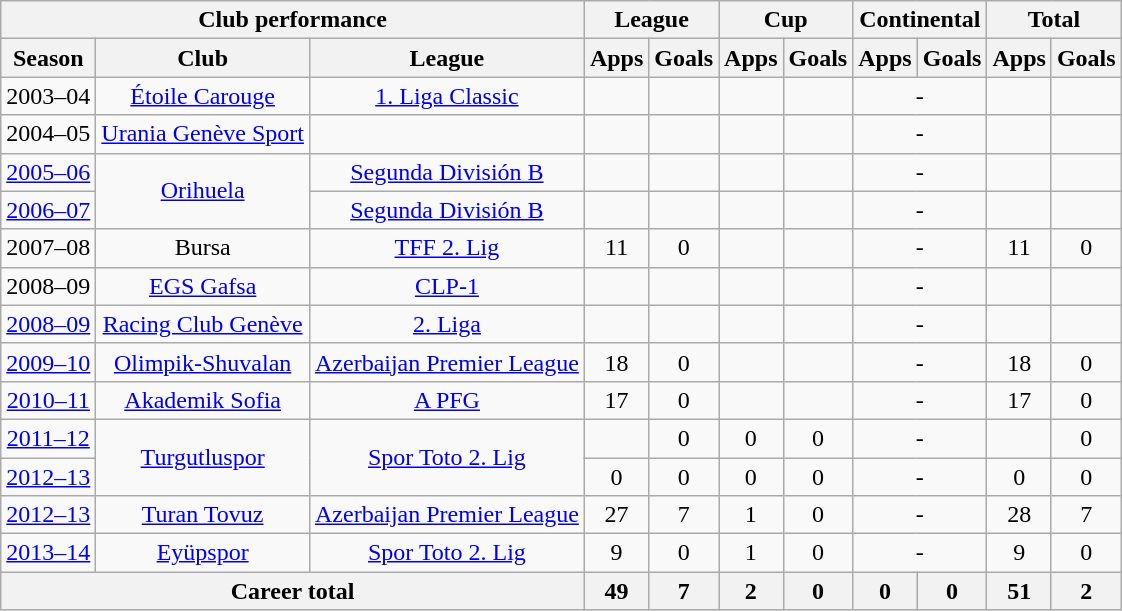<table class="wikitable" style="text-align:center">
<tr>
<th colspan=3>Club performance</th>
<th colspan=2>League</th>
<th colspan=2>Cup</th>
<th colspan=2>Continental</th>
<th colspan=2>Total</th>
</tr>
<tr>
<th>Season</th>
<th>Club</th>
<th>League</th>
<th>Apps</th>
<th>Goals</th>
<th>Apps</th>
<th>Goals</th>
<th>Apps</th>
<th>Goals</th>
<th>Apps</th>
<th>Goals</th>
</tr>
<tr>
<td>2003–04</td>
<td><a href='#'>Étoile Carouge</a></td>
<td><a href='#'>1. Liga Classic</a></td>
<td></td>
<td></td>
<td></td>
<td></td>
<td colspan="2">-</td>
<td></td>
<td></td>
</tr>
<tr>
<td>2004–05</td>
<td><a href='#'>Urania Genève Sport</a></td>
<td></td>
<td></td>
<td></td>
<td></td>
<td></td>
<td colspan="2">-</td>
<td></td>
<td></td>
</tr>
<tr>
<td><a href='#'>2005–06</a></td>
<td rowspan="2"><a href='#'>Orihuela</a></td>
<td><a href='#'>Segunda División B</a></td>
<td></td>
<td></td>
<td></td>
<td></td>
<td colspan="2">-</td>
<td></td>
<td></td>
</tr>
<tr>
<td><a href='#'>2006–07</a></td>
<td><a href='#'>Segunda División B</a></td>
<td></td>
<td></td>
<td></td>
<td></td>
<td colspan="2">-</td>
<td></td>
<td></td>
</tr>
<tr>
<td>2007–08</td>
<td>Bursa</td>
<td><a href='#'>TFF 2. Lig</a></td>
<td>11</td>
<td>0</td>
<td></td>
<td></td>
<td colspan="2">-</td>
<td>11</td>
<td>0</td>
</tr>
<tr>
<td>2008–09</td>
<td><a href='#'>EGS Gafsa</a></td>
<td><a href='#'>CLP-1</a></td>
<td></td>
<td></td>
<td></td>
<td></td>
<td colspan="2">-</td>
<td></td>
<td></td>
</tr>
<tr>
<td><a href='#'>2008–09</a></td>
<td><a href='#'>Racing Club Genève</a></td>
<td><a href='#'>2. Liga</a></td>
<td></td>
<td></td>
<td></td>
<td></td>
<td colspan="2">-</td>
<td></td>
<td></td>
</tr>
<tr>
<td><a href='#'>2009–10</a></td>
<td><a href='#'>Olimpik-Shuvalan</a></td>
<td><a href='#'>Azerbaijan Premier League</a></td>
<td>18</td>
<td>0</td>
<td></td>
<td></td>
<td colspan="2">-</td>
<td>18</td>
<td>0</td>
</tr>
<tr>
<td><a href='#'>2010–11</a></td>
<td><a href='#'>Akademik Sofia</a></td>
<td><a href='#'>A PFG</a></td>
<td>17</td>
<td>0</td>
<td></td>
<td></td>
<td colspan="2">-</td>
<td>17</td>
<td>0</td>
</tr>
<tr>
<td><a href='#'>2011–12</a></td>
<td rowspan="2"><a href='#'>Turgutluspor</a></td>
<td rowspan="2"><a href='#'>Spor Toto 2. Lig</a></td>
<td></td>
<td>0</td>
<td>0</td>
<td>0</td>
<td colspan="2">-</td>
<td></td>
<td>0</td>
</tr>
<tr>
<td><a href='#'>2012–13</a></td>
<td>0</td>
<td>0</td>
<td>0</td>
<td>0</td>
<td colspan="2">-</td>
<td>0</td>
<td>0</td>
</tr>
<tr>
<td><a href='#'>2012–13</a></td>
<td><a href='#'>Turan Tovuz</a></td>
<td><a href='#'>Azerbaijan Premier League</a></td>
<td>27</td>
<td>7</td>
<td>1</td>
<td>0</td>
<td colspan="2">-</td>
<td>28</td>
<td>7</td>
</tr>
<tr>
<td><a href='#'>2013–14</a></td>
<td><a href='#'>Eyüpspor</a></td>
<td><a href='#'>Spor Toto 2. Lig</a></td>
<td>9</td>
<td>0</td>
<td>1</td>
<td>0</td>
<td colspan="2">-</td>
<td>9</td>
<td>0</td>
</tr>
<tr>
<th colspan=3>Career total</th>
<th>49</th>
<th>7</th>
<th>2</th>
<th>0</th>
<th>0</th>
<th>0</th>
<th>51</th>
<th>2</th>
</tr>
</table>
